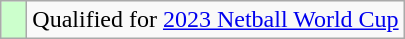<table class=wikitable>
<tr>
<td width=10px style="background-color:#ccffcc;"></td>
<td>Qualified for <a href='#'>2023 Netball World Cup</a></td>
</tr>
</table>
